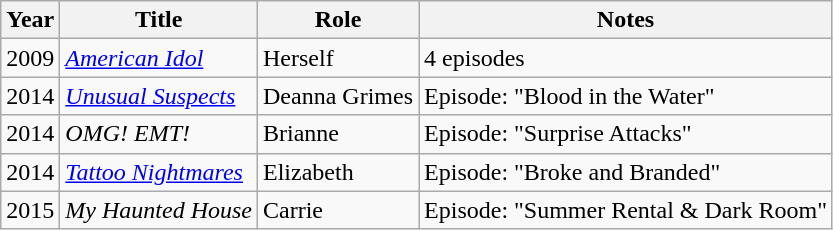<table class="wikitable sortable">
<tr>
<th>Year</th>
<th>Title</th>
<th>Role</th>
<th>Notes</th>
</tr>
<tr>
<td>2009</td>
<td><em><a href='#'>American Idol</a></em></td>
<td>Herself</td>
<td>4 episodes</td>
</tr>
<tr>
<td>2014</td>
<td><a href='#'><em>Unusual Suspects</em></a></td>
<td>Deanna Grimes</td>
<td>Episode: "Blood in the Water"</td>
</tr>
<tr>
<td>2014</td>
<td><em>OMG! EMT!</em></td>
<td>Brianne</td>
<td>Episode: "Surprise Attacks"</td>
</tr>
<tr>
<td>2014</td>
<td><em><a href='#'>Tattoo Nightmares</a></em></td>
<td>Elizabeth</td>
<td>Episode: "Broke and Branded"</td>
</tr>
<tr>
<td>2015</td>
<td><em>My Haunted House</em></td>
<td>Carrie</td>
<td>Episode: "Summer Rental & Dark Room"</td>
</tr>
</table>
